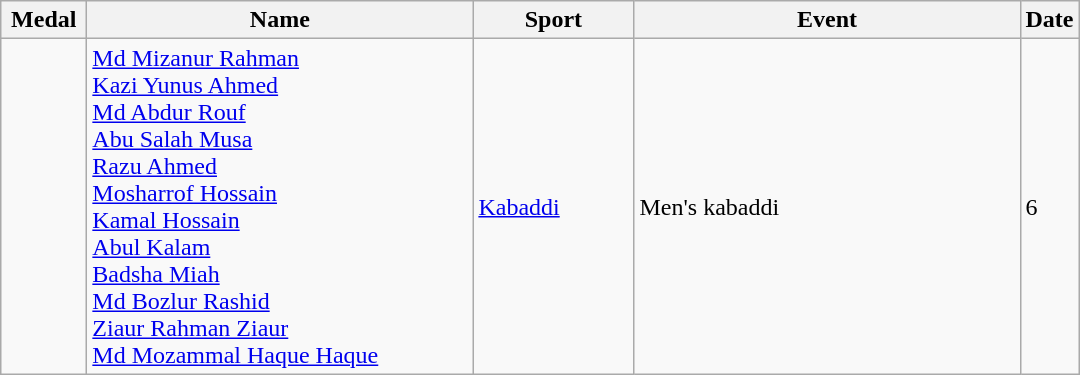<table class="wikitable sortable" style="font-size:100%">
<tr>
<th width="50">Medal</th>
<th width="250">Name</th>
<th width="100">Sport</th>
<th width="250">Event</th>
<th>Date</th>
</tr>
<tr>
<td></td>
<td><a href='#'>Md Mizanur Rahman</a><br><a href='#'>Kazi Yunus Ahmed</a><br><a href='#'>Md Abdur Rouf</a><br><a href='#'>Abu Salah Musa</a><br><a href='#'>Razu Ahmed</a><br><a href='#'>Mosharrof Hossain</a><br><a href='#'>Kamal Hossain</a><br><a href='#'>Abul Kalam</a><br><a href='#'>Badsha Miah</a><br><a href='#'>Md Bozlur Rashid</a><br><a href='#'>Ziaur Rahman Ziaur</a><br><a href='#'>Md Mozammal Haque Haque</a></td>
<td><a href='#'>Kabaddi</a></td>
<td>Men's kabaddi</td>
<td>6</td>
</tr>
</table>
